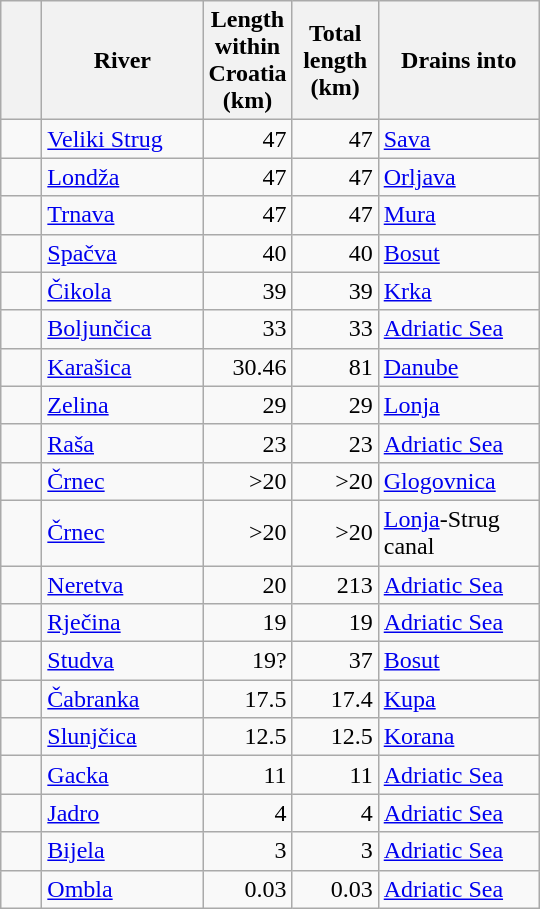<table class="wikitable sortable">
<tr>
<th width="20" align="right"></th>
<th width="100">River</th>
<th width="50">Length within Croatia (km)</th>
<th width="50">Total length (km)</th>
<th width="100">Drains into</th>
</tr>
<tr>
<td></td>
<td><a href='#'>Veliki Strug</a></td>
<td align="right">47</td>
<td align="right">47</td>
<td><a href='#'>Sava</a></td>
</tr>
<tr>
<td></td>
<td><a href='#'>Londža</a></td>
<td align="right">47</td>
<td align="right">47</td>
<td><a href='#'>Orljava</a></td>
</tr>
<tr>
<td></td>
<td><a href='#'>Trnava</a></td>
<td align="right">47</td>
<td align="right">47</td>
<td><a href='#'>Mura</a></td>
</tr>
<tr>
<td></td>
<td><a href='#'>Spačva</a></td>
<td align="right">40</td>
<td align="right">40</td>
<td><a href='#'>Bosut</a></td>
</tr>
<tr>
<td></td>
<td><a href='#'>Čikola</a></td>
<td align="right">39</td>
<td align="right">39</td>
<td><a href='#'>Krka</a></td>
</tr>
<tr>
<td></td>
<td><a href='#'>Boljunčica</a></td>
<td align="right">33</td>
<td align="right">33</td>
<td><a href='#'>Adriatic Sea</a></td>
</tr>
<tr>
<td></td>
<td><a href='#'>Karašica</a></td>
<td align="right">30.46</td>
<td align="right">81</td>
<td><a href='#'>Danube</a></td>
</tr>
<tr>
<td></td>
<td><a href='#'>Zelina</a></td>
<td align="right">29</td>
<td align="right">29</td>
<td><a href='#'>Lonja</a></td>
</tr>
<tr>
<td></td>
<td><a href='#'>Raša</a></td>
<td align="right">23</td>
<td align="right">23</td>
<td><a href='#'>Adriatic Sea</a></td>
</tr>
<tr>
<td></td>
<td><a href='#'>Črnec</a></td>
<td align="right">>20</td>
<td align="right">>20</td>
<td><a href='#'>Glogovnica</a></td>
</tr>
<tr>
<td></td>
<td><a href='#'>Črnec</a></td>
<td align="right">>20</td>
<td align="right">>20</td>
<td><a href='#'>Lonja</a>-Strug canal</td>
</tr>
<tr>
<td></td>
<td><a href='#'>Neretva</a></td>
<td align="right">20</td>
<td align="right">213</td>
<td><a href='#'>Adriatic Sea</a></td>
</tr>
<tr>
<td></td>
<td><a href='#'>Rječina</a></td>
<td align="right">19</td>
<td align="right">19</td>
<td><a href='#'>Adriatic Sea</a></td>
</tr>
<tr>
<td></td>
<td><a href='#'>Studva</a></td>
<td align="right">19?</td>
<td align="right">37</td>
<td><a href='#'>Bosut</a></td>
</tr>
<tr>
<td></td>
<td><a href='#'>Čabranka</a></td>
<td align="right">17.5</td>
<td align="right">17.4</td>
<td><a href='#'>Kupa</a></td>
</tr>
<tr>
<td></td>
<td><a href='#'>Slunjčica</a></td>
<td align="right">12.5</td>
<td align="right">12.5</td>
<td><a href='#'>Korana</a></td>
</tr>
<tr>
<td></td>
<td><a href='#'>Gacka</a></td>
<td align="right">11</td>
<td align="right">11</td>
<td><a href='#'>Adriatic Sea</a></td>
</tr>
<tr>
<td></td>
<td><a href='#'>Jadro</a></td>
<td align="right">4</td>
<td align="right">4</td>
<td><a href='#'>Adriatic Sea</a></td>
</tr>
<tr>
<td></td>
<td><a href='#'>Bijela</a></td>
<td align="right">3</td>
<td align="right">3</td>
<td><a href='#'>Adriatic Sea</a></td>
</tr>
<tr>
<td></td>
<td><a href='#'>Ombla</a></td>
<td align="right">0.03</td>
<td align="right">0.03</td>
<td><a href='#'>Adriatic Sea</a></td>
</tr>
</table>
